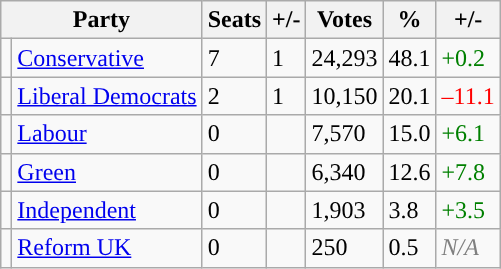<table class="wikitable">
<tr>
<th colspan="2">Party</th>
<th>Seats</th>
<th>+/-</th>
<th>Votes</th>
<th>%</th>
<th>+/-</th>
</tr>
<tr>
<td style="background-color: "></td>
<td><a href='#'>Conservative</a></td>
<td>7</td>
<td> 1</td>
<td>24,293</td>
<td>48.1</td>
<td style="color:green">+0.2</td>
</tr>
<tr>
<td style="background-color: "></td>
<td><a href='#'>Liberal Democrats</a></td>
<td>2</td>
<td> 1</td>
<td>10,150</td>
<td>20.1</td>
<td style="color:red">–11.1</td>
</tr>
<tr>
<td style="background-color: "></td>
<td><a href='#'>Labour</a></td>
<td>0</td>
<td></td>
<td>7,570</td>
<td>15.0</td>
<td style="color:green">+6.1</td>
</tr>
<tr>
<td style="background-color: "></td>
<td><a href='#'>Green</a></td>
<td>0</td>
<td></td>
<td>6,340</td>
<td>12.6</td>
<td style="color:green">+7.8</td>
</tr>
<tr>
<td style="background-color: "></td>
<td><a href='#'>Independent</a></td>
<td>0</td>
<td></td>
<td>1,903</td>
<td>3.8</td>
<td style="color:green">+3.5</td>
</tr>
<tr>
<td style="background-color: "></td>
<td><a href='#'>Reform UK</a></td>
<td>0</td>
<td></td>
<td>250</td>
<td>0.5</td>
<td style="color:grey"><em>N/A</em></td>
</tr>
</table>
